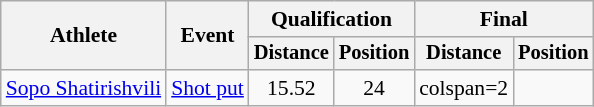<table class="wikitable" style="font-size:90%">
<tr>
<th rowspan="2">Athlete</th>
<th rowspan="2">Event</th>
<th colspan="2">Qualification</th>
<th colspan="2">Final</th>
</tr>
<tr style="font-size:95%">
<th>Distance</th>
<th>Position</th>
<th>Distance</th>
<th>Position</th>
</tr>
<tr align="center">
<td align="left"><a href='#'>Sopo Shatirishvili</a></td>
<td align="left"><a href='#'>Shot put</a></td>
<td>15.52</td>
<td>24</td>
<td>colspan=2 </td>
</tr>
</table>
